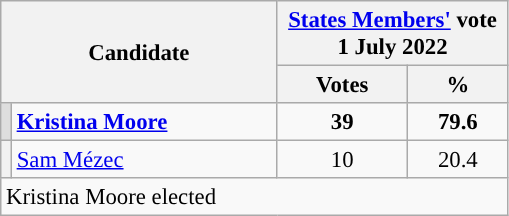<table class="wikitable" style="font-size:95%; text-align:center"            |>
<tr>
<th colspan="2" rowspan=2>Candidate</th>
<th colspan="2"><a href='#'>States Members'</a> vote<br>1 July 2022</th>
</tr>
<tr>
<th style="width: 80px">Votes</th>
<th style="width: 60px">%</th>
</tr>
<tr>
<td style="background-color: #dedede"></td>
<td style="width: 170px; text-align:left"><strong><a href='#'>Kristina Moore</a></strong></td>
<td><strong>39</strong></td>
<td><strong>79.6</strong></td>
</tr>
<tr>
<th style="background-color: "></th>
<td style="width: 170px; text-align:left"><a href='#'>Sam Mézec</a></td>
<td>10</td>
<td>20.4</td>
</tr>
<tr>
<td colspan="8" style="text-align:left;">Kristina Moore elected</td>
</tr>
</table>
